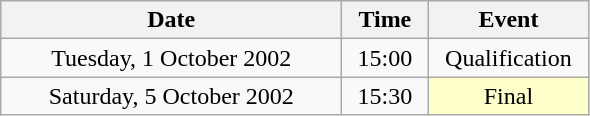<table class = "wikitable" style="text-align:center;">
<tr>
<th width=220>Date</th>
<th width=50>Time</th>
<th width=100>Event</th>
</tr>
<tr>
<td>Tuesday, 1 October 2002</td>
<td>15:00</td>
<td>Qualification</td>
</tr>
<tr>
<td>Saturday, 5 October 2002</td>
<td>15:30</td>
<td bgcolor=ffffcc>Final</td>
</tr>
</table>
